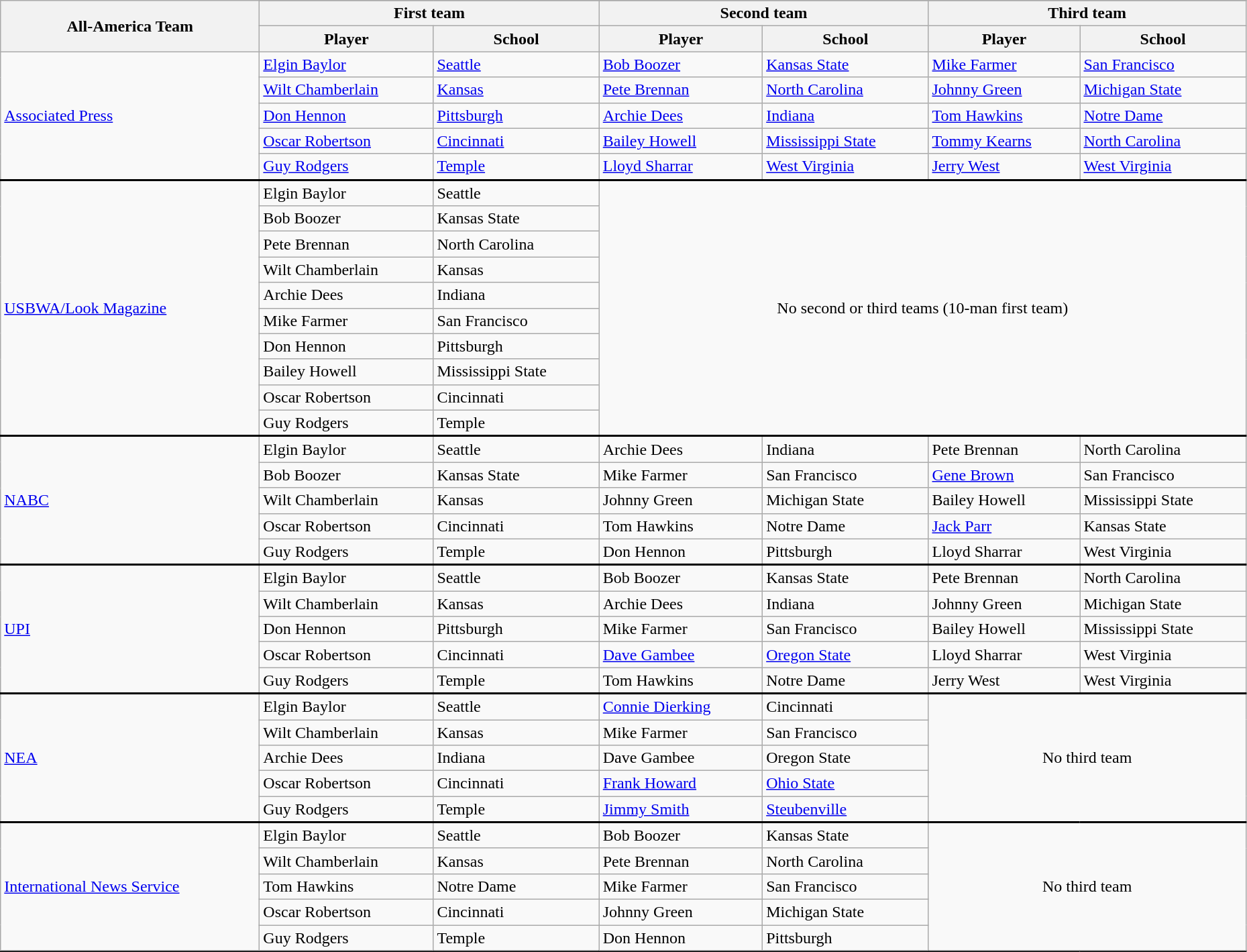<table class="wikitable" style="width:98%;">
<tr>
<th rowspan=3>All-America Team</th>
</tr>
<tr>
<th colspan=2>First team</th>
<th colspan=2>Second team</th>
<th colspan=2>Third team</th>
</tr>
<tr>
<th>Player</th>
<th>School</th>
<th>Player</th>
<th>School</th>
<th>Player</th>
<th>School</th>
</tr>
<tr>
<td rowspan=5><a href='#'>Associated Press</a></td>
<td><a href='#'>Elgin Baylor</a></td>
<td><a href='#'>Seattle</a></td>
<td><a href='#'>Bob Boozer</a></td>
<td><a href='#'>Kansas State</a></td>
<td><a href='#'>Mike Farmer</a></td>
<td><a href='#'>San Francisco</a></td>
</tr>
<tr>
<td><a href='#'>Wilt Chamberlain</a></td>
<td><a href='#'>Kansas</a></td>
<td><a href='#'>Pete Brennan</a></td>
<td><a href='#'>North Carolina</a></td>
<td><a href='#'>Johnny Green</a></td>
<td><a href='#'>Michigan State</a></td>
</tr>
<tr>
<td><a href='#'>Don Hennon</a></td>
<td><a href='#'>Pittsburgh</a></td>
<td><a href='#'>Archie Dees</a></td>
<td><a href='#'>Indiana</a></td>
<td><a href='#'>Tom Hawkins</a></td>
<td><a href='#'>Notre Dame</a></td>
</tr>
<tr>
<td><a href='#'>Oscar Robertson</a></td>
<td><a href='#'>Cincinnati</a></td>
<td><a href='#'>Bailey Howell</a></td>
<td><a href='#'>Mississippi State</a></td>
<td><a href='#'>Tommy Kearns</a></td>
<td><a href='#'>North Carolina</a></td>
</tr>
<tr>
<td><a href='#'>Guy Rodgers</a></td>
<td><a href='#'>Temple</a></td>
<td><a href='#'>Lloyd Sharrar</a></td>
<td><a href='#'>West Virginia</a></td>
<td><a href='#'>Jerry West</a></td>
<td><a href='#'>West Virginia</a></td>
</tr>
<tr style = "border-top:2px solid black;">
<td rowspan=10><a href='#'>USBWA/Look Magazine</a></td>
<td>Elgin Baylor</td>
<td>Seattle</td>
<td rowspan=10 colspan=6 align=center>No second or third teams (10-man first team)</td>
</tr>
<tr>
<td>Bob Boozer</td>
<td>Kansas State</td>
</tr>
<tr>
<td>Pete Brennan</td>
<td>North Carolina</td>
</tr>
<tr>
<td>Wilt Chamberlain</td>
<td>Kansas</td>
</tr>
<tr>
<td>Archie Dees</td>
<td>Indiana</td>
</tr>
<tr>
<td>Mike Farmer</td>
<td>San Francisco</td>
</tr>
<tr>
<td>Don Hennon</td>
<td>Pittsburgh</td>
</tr>
<tr>
<td>Bailey Howell</td>
<td>Mississippi State</td>
</tr>
<tr>
<td>Oscar Robertson</td>
<td>Cincinnati</td>
</tr>
<tr>
<td>Guy Rodgers</td>
<td>Temple</td>
</tr>
<tr style = "border-top:2px solid black;">
<td rowspan=5><a href='#'>NABC</a></td>
<td>Elgin Baylor</td>
<td>Seattle</td>
<td>Archie Dees</td>
<td>Indiana</td>
<td>Pete Brennan</td>
<td>North Carolina</td>
</tr>
<tr>
<td>Bob Boozer</td>
<td>Kansas State</td>
<td>Mike Farmer</td>
<td>San Francisco</td>
<td><a href='#'>Gene Brown</a></td>
<td>San Francisco</td>
</tr>
<tr>
<td>Wilt Chamberlain</td>
<td>Kansas</td>
<td>Johnny Green</td>
<td>Michigan State</td>
<td>Bailey Howell</td>
<td>Mississippi State</td>
</tr>
<tr>
<td>Oscar Robertson</td>
<td>Cincinnati</td>
<td>Tom Hawkins</td>
<td>Notre Dame</td>
<td><a href='#'>Jack Parr</a></td>
<td>Kansas State</td>
</tr>
<tr>
<td>Guy Rodgers</td>
<td>Temple</td>
<td>Don Hennon</td>
<td>Pittsburgh</td>
<td>Lloyd Sharrar</td>
<td>West Virginia</td>
</tr>
<tr style = "border-top:2px solid black;">
<td rowspan=5><a href='#'>UPI</a></td>
<td>Elgin Baylor</td>
<td>Seattle</td>
<td>Bob Boozer</td>
<td>Kansas State</td>
<td>Pete Brennan</td>
<td>North Carolina</td>
</tr>
<tr>
<td>Wilt Chamberlain</td>
<td>Kansas</td>
<td>Archie Dees</td>
<td>Indiana</td>
<td>Johnny Green</td>
<td>Michigan State</td>
</tr>
<tr>
<td>Don Hennon</td>
<td>Pittsburgh</td>
<td>Mike Farmer</td>
<td>San Francisco</td>
<td>Bailey Howell</td>
<td>Mississippi State</td>
</tr>
<tr>
<td>Oscar Robertson</td>
<td>Cincinnati</td>
<td><a href='#'>Dave Gambee</a></td>
<td><a href='#'>Oregon State</a></td>
<td>Lloyd Sharrar</td>
<td>West Virginia</td>
</tr>
<tr>
<td>Guy Rodgers</td>
<td>Temple</td>
<td>Tom Hawkins</td>
<td>Notre Dame</td>
<td>Jerry West</td>
<td>West Virginia</td>
</tr>
<tr style = "border-top:2px solid black;">
<td rowspan=5><a href='#'>NEA</a></td>
<td>Elgin Baylor</td>
<td>Seattle</td>
<td><a href='#'>Connie Dierking</a></td>
<td>Cincinnati</td>
<td rowspan=5 colspan=3 align=center>No third team</td>
</tr>
<tr>
<td>Wilt Chamberlain</td>
<td>Kansas</td>
<td>Mike Farmer</td>
<td>San Francisco</td>
</tr>
<tr>
<td>Archie Dees</td>
<td>Indiana</td>
<td>Dave Gambee</td>
<td>Oregon State</td>
</tr>
<tr>
<td>Oscar Robertson</td>
<td>Cincinnati</td>
<td><a href='#'>Frank Howard</a></td>
<td><a href='#'>Ohio State</a></td>
</tr>
<tr>
<td>Guy Rodgers</td>
<td>Temple</td>
<td><a href='#'>Jimmy Smith</a></td>
<td><a href='#'>Steubenville</a></td>
</tr>
<tr style = "border-top:2px solid black;">
<td rowspan=5><a href='#'>International News Service</a></td>
<td>Elgin Baylor</td>
<td>Seattle</td>
<td>Bob Boozer</td>
<td>Kansas State</td>
<td rowspan=5 colspan=3 align=center>No third team</td>
</tr>
<tr>
<td>Wilt Chamberlain</td>
<td>Kansas</td>
<td>Pete Brennan</td>
<td>North Carolina</td>
</tr>
<tr>
<td>Tom Hawkins</td>
<td>Notre Dame</td>
<td>Mike Farmer</td>
<td>San Francisco</td>
</tr>
<tr>
<td>Oscar Robertson</td>
<td>Cincinnati</td>
<td>Johnny Green</td>
<td>Michigan State</td>
</tr>
<tr>
<td>Guy Rodgers</td>
<td>Temple</td>
<td>Don Hennon</td>
<td>Pittsburgh</td>
</tr>
<tr style = "border-top:2px solid black;">
</tr>
</table>
